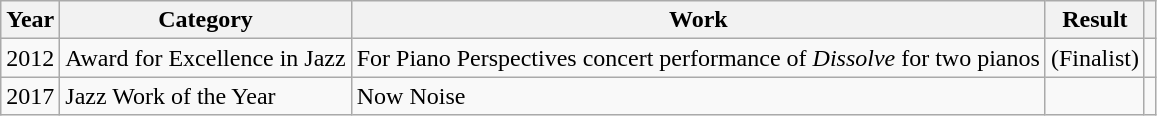<table class="wikitable">
<tr>
<th>Year</th>
<th>Category</th>
<th>Work</th>
<th>Result</th>
<th></th>
</tr>
<tr>
<td>2012</td>
<td>Award for Excellence in Jazz</td>
<td>For Piano Perspectives concert performance of <em>Dissolve</em> for two pianos</td>
<td> (Finalist)</td>
<td></td>
</tr>
<tr>
<td>2017</td>
<td>Jazz Work of the Year</td>
<td>Now Noise</td>
<td></td>
<td></td>
</tr>
</table>
